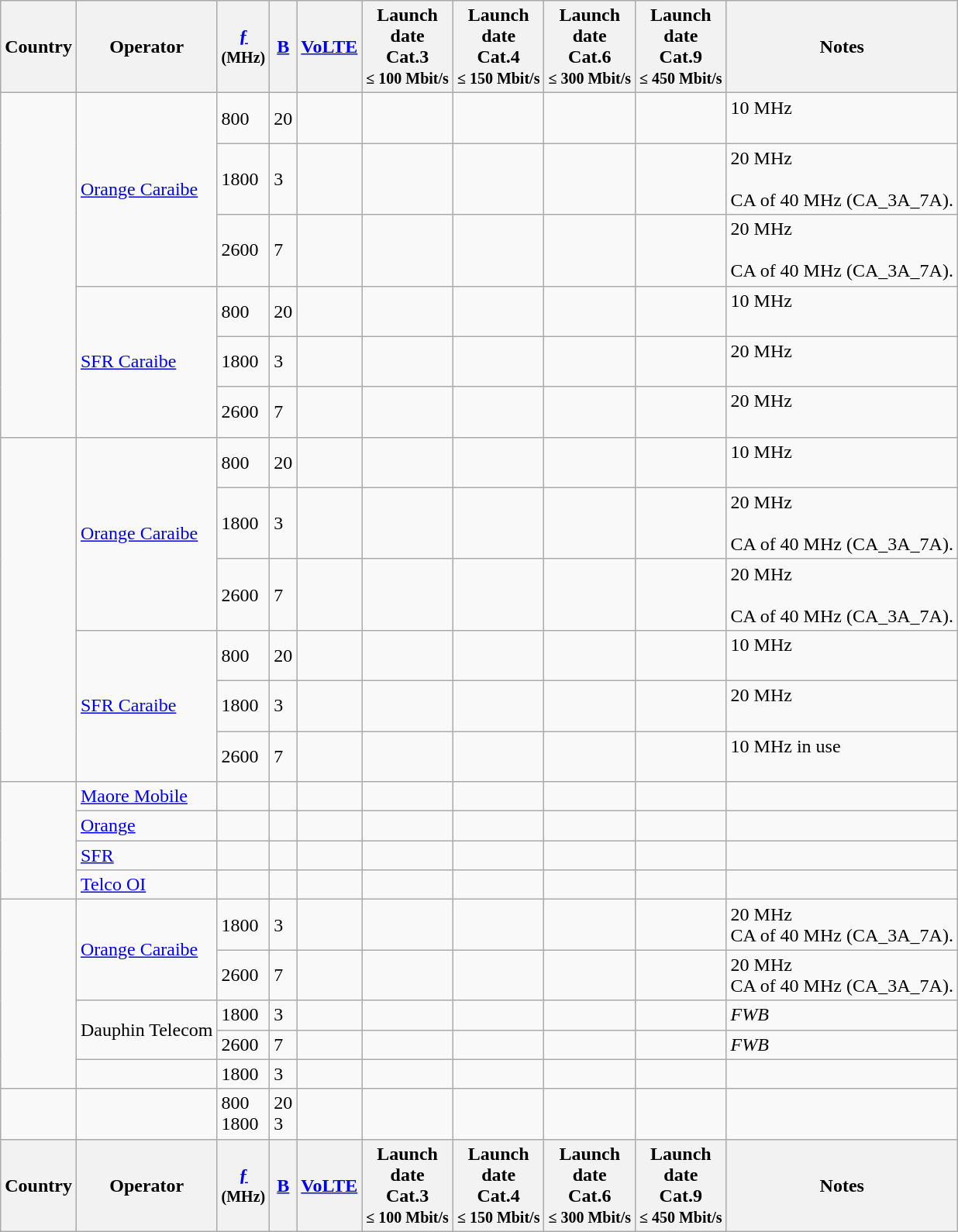<table class="wikitable sortable sticky-header">
<tr>
<th>Country</th>
<th>Operator</th>
<th class="sortable" data-sort-type="number"><a href='#'>ƒ</a><br><small>(MHz)</small></th>
<th class="sortable" data-sort-type="number"><a href='#'>B</a></th>
<th class="sortable"><a href='#'>VoLTE</a></th>
<th>Launch<br>date<br>Cat.3<br><small>≤ 100 Mbit/s</small></th>
<th>Launch<br>date<br>Cat.4<br><small>≤ 150 Mbit/s</small></th>
<th>Launch<br>date<br>Cat.6<br><small>≤ 300 Mbit/s</small></th>
<th>Launch<br>date<br>Cat.9<br><small>≤ 450 Mbit/s</small></th>
<th>Notes</th>
</tr>
<tr>
<td rowspan="6"></td>
<td rowspan="3"><a href='#'>Orange Caraibe</a></td>
<td>800</td>
<td>20</td>
<td></td>
<td></td>
<td></td>
<td></td>
<td></td>
<td>10 MHz <br><br></td>
</tr>
<tr>
<td>1800</td>
<td>3</td>
<td></td>
<td></td>
<td></td>
<td></td>
<td></td>
<td>20 MHz <br><br>CA of 40 MHz (CA_3A_7A).<br></td>
</tr>
<tr>
<td>2600</td>
<td>7</td>
<td></td>
<td></td>
<td></td>
<td></td>
<td></td>
<td>20 MHz <br><br>CA of 40 MHz (CA_3A_7A).<br></td>
</tr>
<tr>
<td rowspan="3"><a href='#'>SFR Caraibe</a></td>
<td>800</td>
<td>20</td>
<td></td>
<td></td>
<td></td>
<td></td>
<td></td>
<td>10 MHz <br><br></td>
</tr>
<tr>
<td>1800</td>
<td>3</td>
<td></td>
<td></td>
<td></td>
<td></td>
<td></td>
<td>20 MHz <br><br></td>
</tr>
<tr>
<td>2600</td>
<td>7</td>
<td></td>
<td></td>
<td></td>
<td></td>
<td></td>
<td>20 MHz <br><br></td>
</tr>
<tr>
<td rowspan="6"><br></td>
<td rowspan="3"><a href='#'>Orange Caraibe</a></td>
<td>800</td>
<td>20</td>
<td></td>
<td></td>
<td></td>
<td></td>
<td></td>
<td>10 MHz <br><br></td>
</tr>
<tr>
<td>1800</td>
<td>3</td>
<td></td>
<td></td>
<td></td>
<td></td>
<td></td>
<td>20 MHz <br><br>CA of 40 MHz (CA_3A_7A).<br></td>
</tr>
<tr>
<td>2600</td>
<td>7</td>
<td></td>
<td></td>
<td></td>
<td></td>
<td></td>
<td>20 MHz <br><br>CA of 40 MHz (CA_3A_7A).<br></td>
</tr>
<tr>
<td rowspan="3"><a href='#'>SFR Caraibe</a></td>
<td>800</td>
<td>20</td>
<td></td>
<td></td>
<td></td>
<td></td>
<td></td>
<td>10 MHz <br><br></td>
</tr>
<tr>
<td>1800</td>
<td>3</td>
<td></td>
<td></td>
<td></td>
<td></td>
<td></td>
<td>20 MHz <br><br></td>
</tr>
<tr>
<td>2600</td>
<td>7</td>
<td></td>
<td></td>
<td></td>
<td></td>
<td></td>
<td>10 MHz in use <br><br></td>
</tr>
<tr>
<td rowspan="4"></td>
<td><a href='#'>Maore Mobile</a></td>
<td></td>
<td></td>
<td></td>
<td></td>
<td></td>
<td></td>
<td></td>
<td></td>
</tr>
<tr>
<td><a href='#'>Orange</a></td>
<td></td>
<td></td>
<td></td>
<td></td>
<td></td>
<td></td>
<td></td>
<td></td>
</tr>
<tr>
<td><a href='#'>SFR</a></td>
<td></td>
<td></td>
<td></td>
<td></td>
<td></td>
<td></td>
<td></td>
<td></td>
</tr>
<tr>
<td><a href='#'>Telco OI</a></td>
<td></td>
<td></td>
<td></td>
<td></td>
<td></td>
<td></td>
<td></td>
<td></td>
</tr>
<tr>
<td rowspan="5"><br></td>
<td rowspan="2"><a href='#'>Orange Caraibe</a></td>
<td>1800</td>
<td>3</td>
<td></td>
<td></td>
<td></td>
<td></td>
<td></td>
<td>20 MHz <br>CA of 40 MHz (CA_3A_7A).</td>
</tr>
<tr>
<td>2600</td>
<td>7</td>
<td></td>
<td></td>
<td></td>
<td></td>
<td></td>
<td>20 MHz <br>CA of 40 MHz (CA_3A_7A).</td>
</tr>
<tr>
<td rowspan="2">Dauphin Telecom</td>
<td>1800</td>
<td>3</td>
<td></td>
<td></td>
<td></td>
<td></td>
<td></td>
<td> <em>FWB</em></td>
</tr>
<tr>
<td>2600</td>
<td>7</td>
<td></td>
<td></td>
<td></td>
<td></td>
<td></td>
<td> <em>FWB</em></td>
</tr>
<tr>
<td></td>
<td>1800</td>
<td>3</td>
<td></td>
<td></td>
<td></td>
<td></td>
<td></td>
<td></td>
</tr>
<tr>
<td></td>
<td></td>
<td>800 <br>1800 </td>
<td>20 <br>3 </td>
<td></td>
<td> </td>
<td></td>
<td></td>
<td></td>
<td></td>
</tr>
<tr>
<th>Country</th>
<th>Operator</th>
<th class="sortable"><a href='#'>ƒ</a><br><small>(MHz)</small></th>
<th class="sortable"><a href='#'>B</a></th>
<th class="sortable"><a href='#'>VoLTE</a></th>
<th>Launch<br>date<br>Cat.3<br><small>≤ 100 Mbit/s</small></th>
<th>Launch<br>date<br>Cat.4<br><small>≤ 150 Mbit/s</small></th>
<th>Launch<br>date<br>Cat.6<br><small>≤ 300 Mbit/s</small></th>
<th>Launch<br>date<br>Cat.9<br><small>≤ 450 Mbit/s</small></th>
<th>Notes</th>
</tr>
</table>
